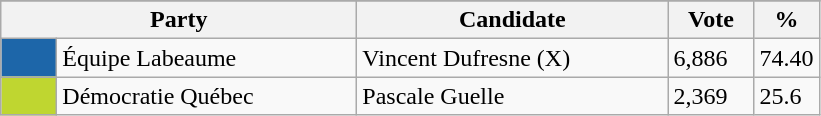<table class="wikitable">
<tr>
</tr>
<tr>
<th bgcolor="#DDDDFF" width="230px" colspan="2">Party</th>
<th bgcolor="#DDDDFF" width="200px">Candidate</th>
<th bgcolor="#DDDDFF" width="50px">Vote</th>
<th bgcolor="#DDDDFF" width="30px">%</th>
</tr>
<tr>
<td bgcolor=#1D66A9 width="30px"> </td>
<td>Équipe Labeaume</td>
<td>Vincent Dufresne (X)</td>
<td>6,886</td>
<td>74.40</td>
</tr>
<tr>
<td bgcolor=#BFD630 width="30px"> </td>
<td>Démocratie Québec</td>
<td>Pascale Guelle</td>
<td>2,369</td>
<td>25.6</td>
</tr>
</table>
